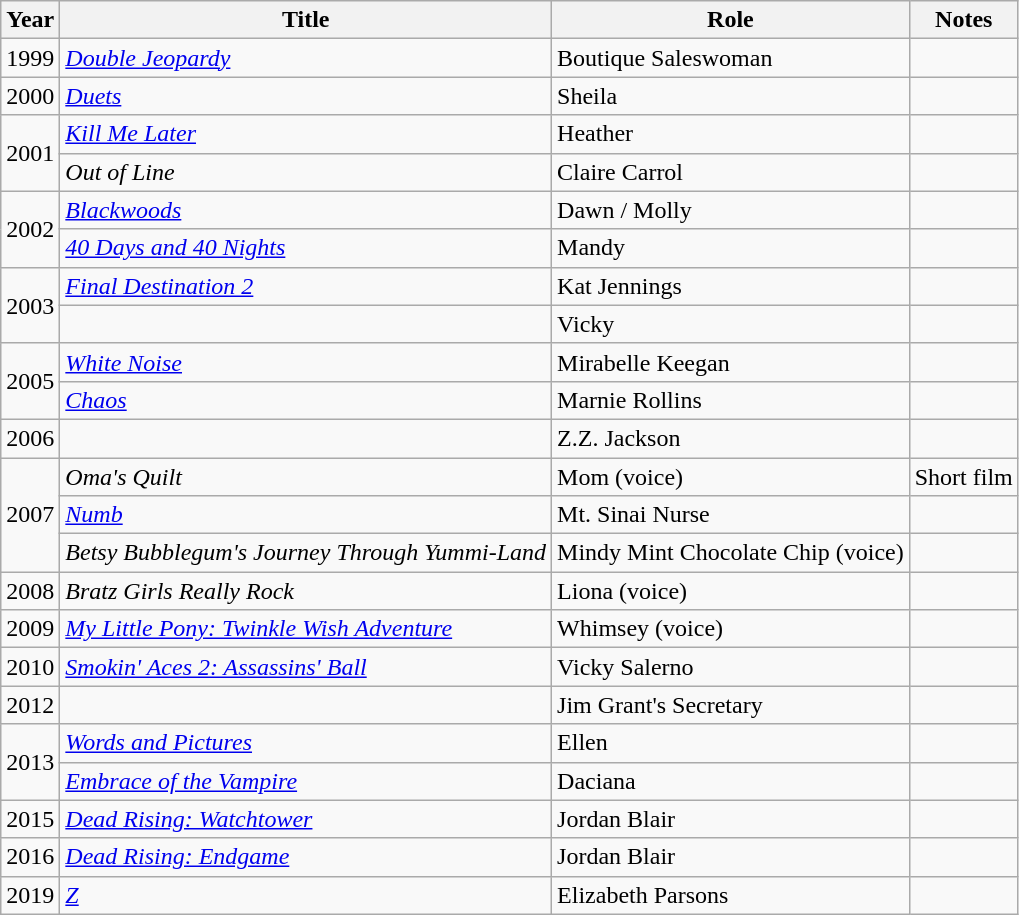<table class="wikitable sortable">
<tr>
<th>Year</th>
<th>Title</th>
<th>Role</th>
<th class="unsortable">Notes</th>
</tr>
<tr>
<td>1999</td>
<td><em><a href='#'>Double Jeopardy</a></em></td>
<td>Boutique Saleswoman</td>
<td></td>
</tr>
<tr>
<td>2000</td>
<td><em><a href='#'>Duets</a></em></td>
<td>Sheila</td>
<td></td>
</tr>
<tr>
<td rowspan="2">2001</td>
<td><em><a href='#'>Kill Me Later</a></em></td>
<td>Heather</td>
<td></td>
</tr>
<tr>
<td><em>Out of Line</em></td>
<td>Claire Carrol</td>
<td></td>
</tr>
<tr>
<td rowspan="2">2002</td>
<td><em><a href='#'>Blackwoods</a></em></td>
<td>Dawn / Molly</td>
<td></td>
</tr>
<tr>
<td><em><a href='#'>40 Days and 40 Nights</a></em></td>
<td>Mandy</td>
<td></td>
</tr>
<tr>
<td rowspan="2">2003</td>
<td><em><a href='#'>Final Destination 2</a></em></td>
<td>Kat Jennings</td>
<td></td>
</tr>
<tr>
<td><em></em></td>
<td>Vicky</td>
<td></td>
</tr>
<tr>
<td rowspan="2">2005</td>
<td><em><a href='#'>White Noise</a></em></td>
<td>Mirabelle Keegan</td>
<td></td>
</tr>
<tr>
<td><em><a href='#'>Chaos</a></em></td>
<td>Marnie Rollins</td>
<td></td>
</tr>
<tr>
<td>2006</td>
<td><em></em></td>
<td>Z.Z. Jackson</td>
<td></td>
</tr>
<tr>
<td rowspan="3">2007</td>
<td><em>Oma's Quilt</em></td>
<td>Mom (voice)</td>
<td>Short film</td>
</tr>
<tr>
<td><em><a href='#'>Numb</a></em></td>
<td>Mt. Sinai Nurse</td>
<td></td>
</tr>
<tr>
<td><em>Betsy Bubblegum's Journey Through Yummi-Land</em></td>
<td>Mindy Mint Chocolate Chip (voice)</td>
<td></td>
</tr>
<tr>
<td>2008</td>
<td><em>Bratz Girls Really Rock</em></td>
<td>Liona (voice)</td>
<td></td>
</tr>
<tr>
<td>2009</td>
<td><em><a href='#'>My Little Pony: Twinkle Wish Adventure</a></em></td>
<td>Whimsey (voice)</td>
<td></td>
</tr>
<tr>
<td>2010</td>
<td><em><a href='#'>Smokin' Aces 2: Assassins' Ball</a></em></td>
<td>Vicky Salerno</td>
<td></td>
</tr>
<tr>
<td>2012</td>
<td><em></em></td>
<td>Jim Grant's Secretary</td>
<td></td>
</tr>
<tr>
<td rowspan="2">2013</td>
<td><em><a href='#'>Words and Pictures</a></em></td>
<td>Ellen</td>
<td></td>
</tr>
<tr>
<td><em><a href='#'>Embrace of the Vampire</a></em></td>
<td>Daciana</td>
<td></td>
</tr>
<tr>
<td>2015</td>
<td><em><a href='#'>Dead Rising: Watchtower</a></em></td>
<td>Jordan Blair</td>
<td></td>
</tr>
<tr>
<td>2016</td>
<td><em><a href='#'>Dead Rising: Endgame</a></em></td>
<td>Jordan Blair</td>
<td></td>
</tr>
<tr>
<td>2019</td>
<td><em><a href='#'>Z</a></em></td>
<td>Elizabeth Parsons</td>
<td></td>
</tr>
</table>
